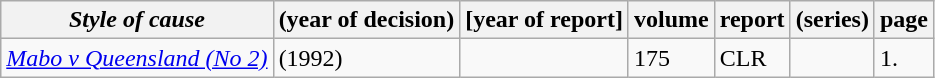<table class="wikitable">
<tr>
<th><em>Style of cause</em></th>
<th>(year of decision)</th>
<th>[year of report]</th>
<th>volume</th>
<th>report</th>
<th>(series)</th>
<th>page</th>
</tr>
<tr valign="top">
<td><em><a href='#'>Mabo v Queensland (No 2)</a></em></td>
<td>(1992)</td>
<td></td>
<td>175</td>
<td>CLR</td>
<td></td>
<td>1.</td>
</tr>
</table>
